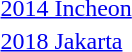<table>
<tr>
<td><a href='#'>2014 Incheon</a></td>
<td></td>
<td></td>
<td></td>
</tr>
<tr>
<td><a href='#'>2018 Jakarta</a></td>
<td></td>
<td></td>
<td></td>
</tr>
</table>
